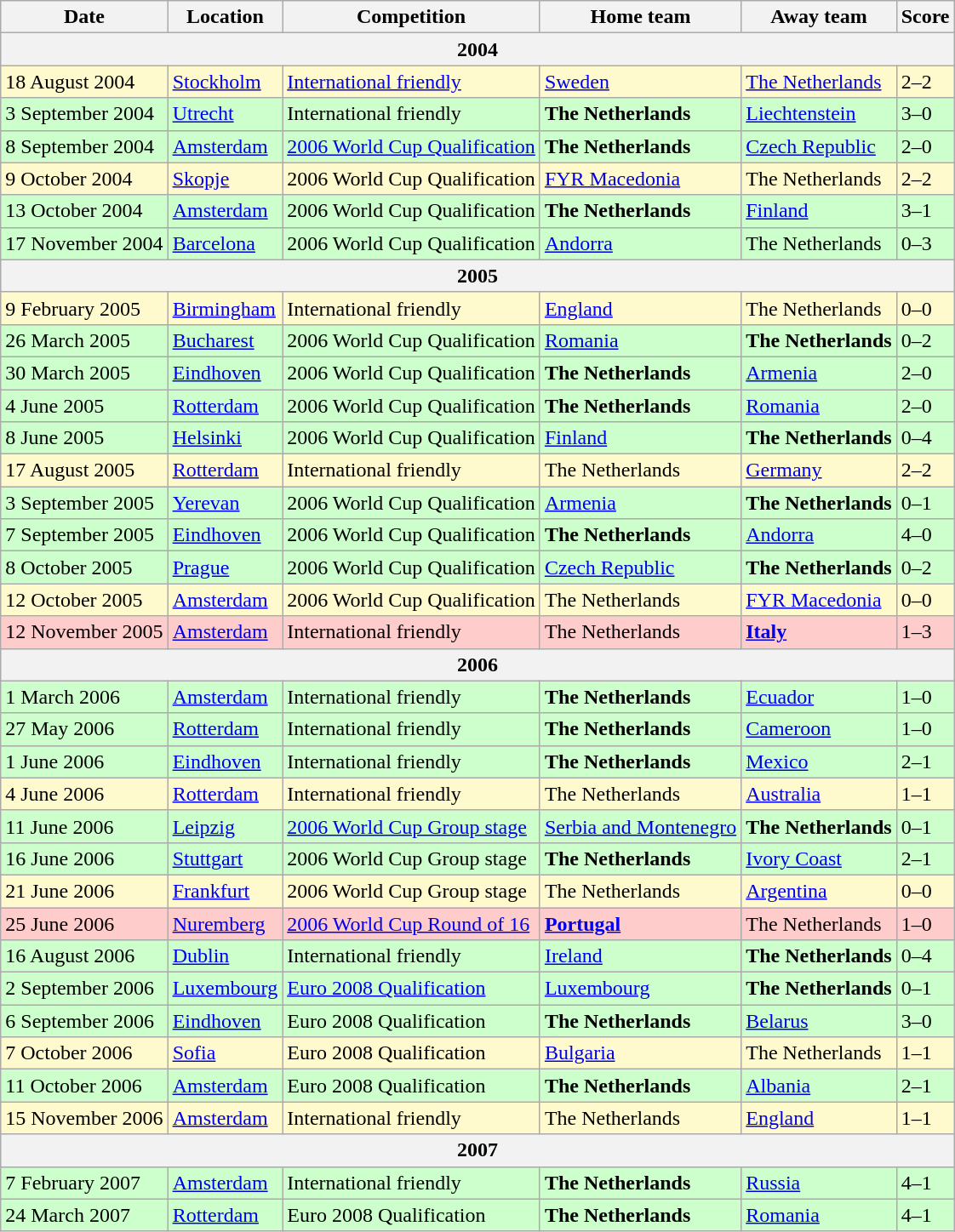<table class="wikitable collapsible collapsed">
<tr>
<th>Date</th>
<th>Location</th>
<th>Competition</th>
<th>Home team</th>
<th>Away team</th>
<th>Score</th>
</tr>
<tr>
<th colspan=6><strong>2004</strong></th>
</tr>
<tr style="background-color:#FFFACD">
<td>18 August 2004</td>
<td><a href='#'>Stockholm</a></td>
<td><a href='#'>International friendly</a></td>
<td><a href='#'>Sweden</a></td>
<td><a href='#'>The Netherlands</a></td>
<td>2–2</td>
</tr>
<tr style="background-color:#CCFFCC">
<td>3 September 2004</td>
<td><a href='#'>Utrecht</a></td>
<td>International friendly</td>
<td><strong>The Netherlands</strong></td>
<td><a href='#'>Liechtenstein</a></td>
<td>3–0</td>
</tr>
<tr style="background-color:#CCFFCC">
<td>8 September 2004</td>
<td><a href='#'>Amsterdam</a></td>
<td><a href='#'>2006 World Cup Qualification</a></td>
<td><strong>The Netherlands</strong></td>
<td><a href='#'>Czech Republic</a></td>
<td>2–0</td>
</tr>
<tr style="background-color:#FFFACD">
<td>9 October 2004</td>
<td><a href='#'>Skopje</a></td>
<td>2006 World Cup Qualification</td>
<td><a href='#'>FYR Macedonia</a></td>
<td>The Netherlands</td>
<td>2–2</td>
</tr>
<tr style="background-color:#CCFFCC">
<td>13 October 2004</td>
<td><a href='#'>Amsterdam</a></td>
<td>2006 World Cup Qualification</td>
<td><strong>The Netherlands</strong></td>
<td><a href='#'>Finland</a></td>
<td>3–1</td>
</tr>
<tr style="background-color:#CCFFCC">
<td>17 November 2004</td>
<td><a href='#'>Barcelona</a></td>
<td>2006 World Cup Qualification</td>
<td><a href='#'>Andorra</a></td>
<td>The Netherlands</td>
<td>0–3</td>
</tr>
<tr>
<th colspan=6><strong>2005</strong></th>
</tr>
<tr style="background-color:#FFFACD">
<td>9 February 2005</td>
<td><a href='#'>Birmingham</a></td>
<td>International friendly</td>
<td><a href='#'>England</a></td>
<td>The Netherlands</td>
<td>0–0</td>
</tr>
<tr style="background-color:#CCFFCC">
<td>26 March 2005</td>
<td><a href='#'>Bucharest</a></td>
<td>2006 World Cup Qualification</td>
<td><a href='#'>Romania</a></td>
<td><strong>The Netherlands</strong></td>
<td>0–2</td>
</tr>
<tr style="background-color:#CCFFCC">
<td>30 March 2005</td>
<td><a href='#'>Eindhoven</a></td>
<td>2006 World Cup Qualification</td>
<td><strong>The Netherlands</strong></td>
<td><a href='#'>Armenia</a></td>
<td>2–0</td>
</tr>
<tr style="background-color:#CCFFCC">
<td>4 June 2005</td>
<td><a href='#'>Rotterdam</a></td>
<td>2006 World Cup Qualification</td>
<td><strong>The Netherlands</strong></td>
<td><a href='#'>Romania</a></td>
<td>2–0</td>
</tr>
<tr style="background-color:#CCFFCC">
<td>8 June 2005</td>
<td><a href='#'>Helsinki</a></td>
<td>2006 World Cup Qualification</td>
<td><a href='#'>Finland</a></td>
<td><strong>The Netherlands</strong></td>
<td>0–4</td>
</tr>
<tr style="background-color:#FFFACD">
<td>17 August 2005</td>
<td><a href='#'>Rotterdam</a></td>
<td>International friendly</td>
<td>The Netherlands</td>
<td><a href='#'>Germany</a></td>
<td>2–2</td>
</tr>
<tr style="background-color:#CCFFCC">
<td>3 September 2005</td>
<td><a href='#'>Yerevan</a></td>
<td>2006 World Cup Qualification</td>
<td><a href='#'>Armenia</a></td>
<td><strong>The Netherlands</strong></td>
<td>0–1</td>
</tr>
<tr style="background-color:#CCFFCC">
<td>7 September 2005</td>
<td><a href='#'>Eindhoven</a></td>
<td>2006 World Cup Qualification</td>
<td><strong>The Netherlands</strong></td>
<td><a href='#'>Andorra</a></td>
<td>4–0</td>
</tr>
<tr style="background-color:#CCFFCC">
<td>8 October 2005</td>
<td><a href='#'>Prague</a></td>
<td>2006 World Cup Qualification</td>
<td><a href='#'>Czech Republic</a></td>
<td><strong>The Netherlands</strong></td>
<td>0–2</td>
</tr>
<tr style="background-color:#FFFACD">
<td>12 October 2005</td>
<td><a href='#'>Amsterdam</a></td>
<td>2006 World Cup Qualification</td>
<td>The Netherlands</td>
<td><a href='#'>FYR Macedonia</a></td>
<td>0–0</td>
</tr>
<tr style="background-color:#FFCCCC">
<td>12 November 2005</td>
<td><a href='#'>Amsterdam</a></td>
<td>International friendly</td>
<td>The Netherlands</td>
<td><strong><a href='#'>Italy</a></strong></td>
<td>1–3</td>
</tr>
<tr>
<th colspan=6><strong>2006</strong></th>
</tr>
<tr style="background-color:#CCFFCC">
<td>1 March 2006</td>
<td><a href='#'>Amsterdam</a></td>
<td>International friendly</td>
<td><strong>The Netherlands</strong></td>
<td><a href='#'>Ecuador</a></td>
<td>1–0</td>
</tr>
<tr style="background-color:#CCFFCC">
<td>27 May 2006</td>
<td><a href='#'>Rotterdam</a></td>
<td>International friendly</td>
<td><strong>The Netherlands</strong></td>
<td><a href='#'>Cameroon</a></td>
<td>1–0</td>
</tr>
<tr style="background-color:#CCFFCC">
<td>1 June 2006</td>
<td><a href='#'>Eindhoven</a></td>
<td>International friendly</td>
<td><strong>The Netherlands</strong></td>
<td><a href='#'>Mexico</a></td>
<td>2–1</td>
</tr>
<tr style="background-color:#FFFACD">
<td>4 June 2006</td>
<td><a href='#'>Rotterdam</a></td>
<td>International friendly</td>
<td>The Netherlands</td>
<td><a href='#'>Australia</a></td>
<td>1–1</td>
</tr>
<tr style="background-color:#CCFFCC">
<td>11 June 2006</td>
<td><a href='#'>Leipzig</a></td>
<td><a href='#'>2006 World Cup Group stage</a></td>
<td><a href='#'>Serbia and Montenegro</a></td>
<td><strong>The Netherlands</strong></td>
<td>0–1</td>
</tr>
<tr style="background-color:#CCFFCC">
<td>16 June 2006</td>
<td><a href='#'>Stuttgart</a></td>
<td>2006 World Cup Group stage</td>
<td><strong>The Netherlands</strong></td>
<td><a href='#'>Ivory Coast</a></td>
<td>2–1</td>
</tr>
<tr style="background-color:#FFFACD">
<td>21 June 2006</td>
<td><a href='#'>Frankfurt</a></td>
<td>2006 World Cup Group stage</td>
<td>The Netherlands</td>
<td><a href='#'>Argentina</a></td>
<td>0–0</td>
</tr>
<tr style="background-color:#FFCCCC">
<td>25 June 2006</td>
<td><a href='#'>Nuremberg</a></td>
<td><a href='#'>2006 World Cup Round of 16</a></td>
<td><strong><a href='#'>Portugal</a></strong></td>
<td>The Netherlands</td>
<td>1–0</td>
</tr>
<tr style="background-color:#CCFFCC">
<td>16 August 2006</td>
<td><a href='#'>Dublin</a></td>
<td>International friendly</td>
<td><a href='#'>Ireland</a></td>
<td><strong>The Netherlands</strong></td>
<td>0–4</td>
</tr>
<tr style="background-color:#CCFFCC">
<td>2 September 2006</td>
<td><a href='#'>Luxembourg</a></td>
<td><a href='#'>Euro 2008 Qualification</a></td>
<td><a href='#'>Luxembourg</a></td>
<td><strong>The Netherlands</strong></td>
<td>0–1</td>
</tr>
<tr style="background-color:#CCFFCC">
<td>6 September 2006</td>
<td><a href='#'>Eindhoven</a></td>
<td>Euro 2008 Qualification</td>
<td><strong>The Netherlands</strong></td>
<td><a href='#'>Belarus</a></td>
<td>3–0</td>
</tr>
<tr style="background-color:#FFFACD">
<td>7 October 2006</td>
<td><a href='#'>Sofia</a></td>
<td>Euro 2008 Qualification</td>
<td><a href='#'>Bulgaria</a></td>
<td>The Netherlands</td>
<td>1–1</td>
</tr>
<tr style="background-color:#CCFFCC">
<td>11 October 2006</td>
<td><a href='#'>Amsterdam</a></td>
<td>Euro 2008 Qualification</td>
<td><strong>The Netherlands</strong></td>
<td><a href='#'>Albania</a></td>
<td>2–1</td>
</tr>
<tr style="background-color:#FFFACD">
<td>15 November 2006</td>
<td><a href='#'>Amsterdam</a></td>
<td>International friendly</td>
<td>The Netherlands</td>
<td><a href='#'>England</a></td>
<td>1–1</td>
</tr>
<tr>
<th colspan=6><strong>2007</strong></th>
</tr>
<tr style="background-color:#CCFFCC">
<td>7 February 2007</td>
<td><a href='#'>Amsterdam</a></td>
<td>International friendly</td>
<td><strong>The Netherlands</strong></td>
<td><a href='#'>Russia</a></td>
<td>4–1</td>
</tr>
<tr style="background-color:#CCFFCC">
<td>24 March 2007</td>
<td><a href='#'>Rotterdam</a></td>
<td>Euro 2008 Qualification</td>
<td><strong>The Netherlands</strong></td>
<td><a href='#'>Romania</a></td>
<td>4–1</td>
</tr>
</table>
